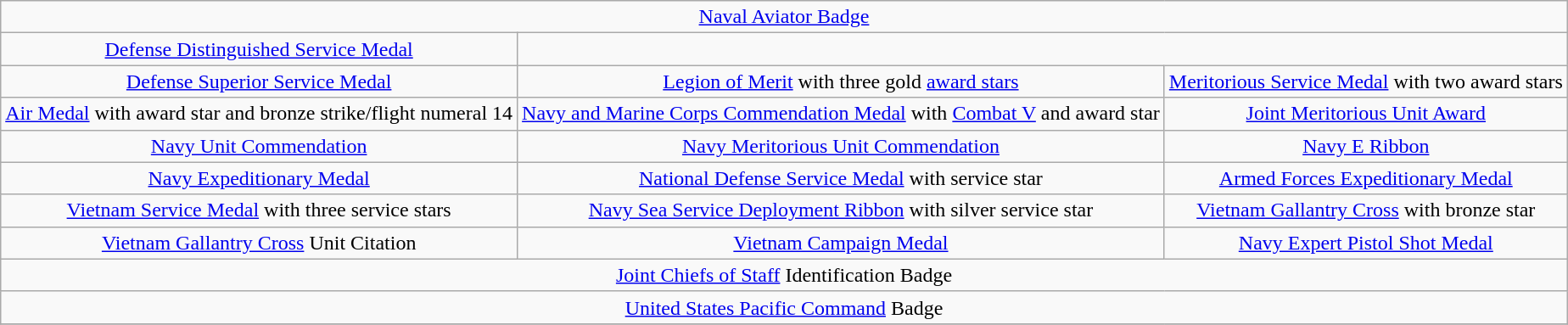<table class="wikitable" style="margin:1em auto; text-align:center;">
<tr>
<td colspan="3"><a href='#'>Naval Aviator Badge</a></td>
</tr>
<tr>
<td><a href='#'>Defense Distinguished Service Medal</a></td>
</tr>
<tr>
<td><a href='#'>Defense Superior Service Medal</a></td>
<td><a href='#'>Legion of Merit</a> with three gold <a href='#'>award stars</a></td>
<td><a href='#'>Meritorious Service Medal</a> with two award stars</td>
</tr>
<tr>
<td><a href='#'>Air Medal</a> with award star and bronze strike/flight numeral 14</td>
<td><a href='#'>Navy and Marine Corps Commendation Medal</a> with <a href='#'>Combat V</a> and award star</td>
<td><a href='#'>Joint Meritorious Unit Award</a></td>
</tr>
<tr>
<td><a href='#'>Navy Unit Commendation</a></td>
<td><a href='#'>Navy Meritorious Unit Commendation</a></td>
<td><a href='#'>Navy E Ribbon</a></td>
</tr>
<tr>
<td><a href='#'>Navy Expeditionary Medal</a></td>
<td><a href='#'>National Defense Service Medal</a> with service star</td>
<td><a href='#'>Armed Forces Expeditionary Medal</a></td>
</tr>
<tr>
<td><a href='#'>Vietnam Service Medal</a> with three service stars</td>
<td><a href='#'>Navy Sea Service Deployment Ribbon</a> with silver service star</td>
<td><a href='#'>Vietnam Gallantry Cross</a> with bronze star</td>
</tr>
<tr>
<td><a href='#'>Vietnam Gallantry Cross</a> Unit Citation</td>
<td><a href='#'>Vietnam Campaign Medal</a></td>
<td><a href='#'>Navy Expert Pistol Shot Medal</a></td>
</tr>
<tr>
<td colspan="3"><a href='#'>Joint Chiefs of Staff</a> Identification Badge</td>
</tr>
<tr>
<td colspan="3"><a href='#'>United States Pacific Command</a> Badge</td>
</tr>
<tr>
</tr>
</table>
